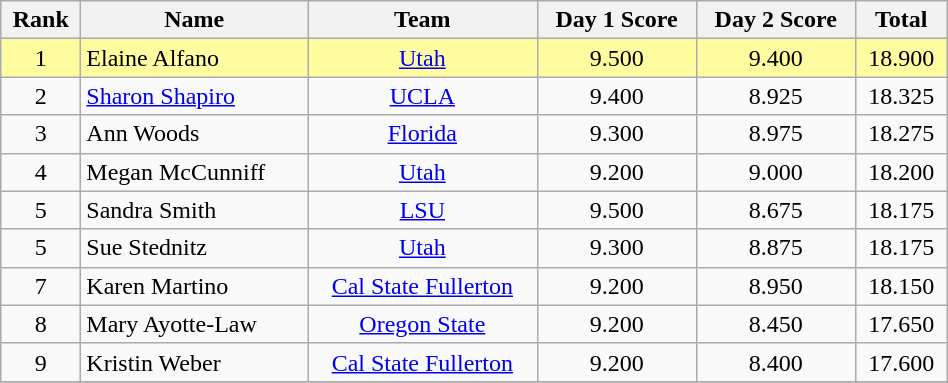<table class="sortable wikitable" style="text-align:center" width=50%>
<tr>
<th>Rank</th>
<th>Name</th>
<th>Team</th>
<th>Day 1 Score</th>
<th>Day 2 Score</th>
<th>Total</th>
</tr>
<tr bgcolor=fffca>
<td>1</td>
<td align="left">Elaine Alfano</td>
<td><a href='#'>Utah</a></td>
<td>9.500</td>
<td>9.400</td>
<td>18.900</td>
</tr>
<tr>
<td>2</td>
<td align="left"><a href='#'>Sharon Shapiro</a></td>
<td><a href='#'>UCLA</a></td>
<td>9.400</td>
<td>8.925</td>
<td>18.325</td>
</tr>
<tr>
<td>3</td>
<td align="left">Ann Woods</td>
<td><a href='#'>Florida</a></td>
<td>9.300</td>
<td>8.975</td>
<td>18.275</td>
</tr>
<tr>
<td>4</td>
<td align="left">Megan McCunniff</td>
<td><a href='#'>Utah</a></td>
<td>9.200</td>
<td>9.000</td>
<td>18.200</td>
</tr>
<tr>
<td>5</td>
<td align="left">Sandra Smith</td>
<td><a href='#'>LSU</a></td>
<td>9.500</td>
<td>8.675</td>
<td>18.175</td>
</tr>
<tr>
<td>5</td>
<td align="left">Sue Stednitz</td>
<td><a href='#'>Utah</a></td>
<td>9.300</td>
<td>8.875</td>
<td>18.175</td>
</tr>
<tr>
<td>7</td>
<td align="left">Karen Martino</td>
<td><a href='#'>Cal State Fullerton</a></td>
<td>9.200</td>
<td>8.950</td>
<td>18.150</td>
</tr>
<tr>
<td>8</td>
<td align="left">Mary Ayotte-Law</td>
<td><a href='#'>Oregon State</a></td>
<td>9.200</td>
<td>8.450</td>
<td>17.650</td>
</tr>
<tr>
<td>9</td>
<td align="left">Kristin Weber</td>
<td><a href='#'>Cal State Fullerton</a></td>
<td>9.200</td>
<td>8.400</td>
<td>17.600</td>
</tr>
<tr>
</tr>
</table>
